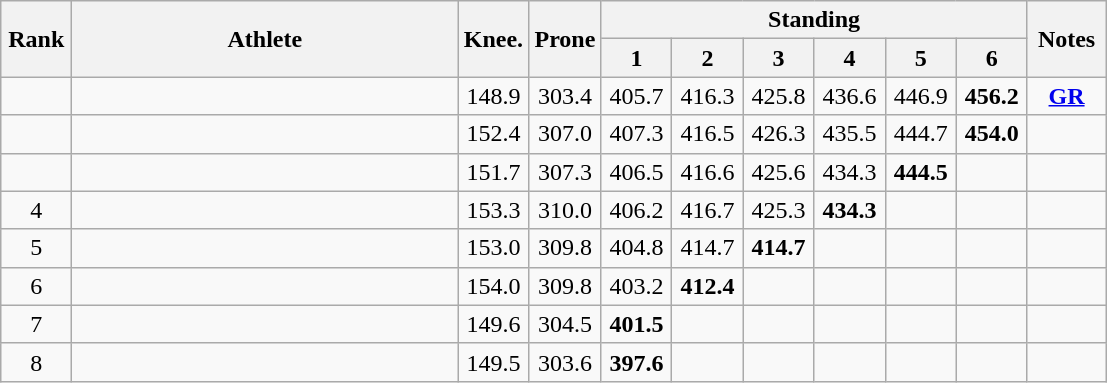<table class="wikitable" style="text-align:center">
<tr>
<th rowspan=2 width=40>Rank</th>
<th rowspan=2 width=250>Athlete</th>
<th rowspan=2 width=40>Knee.</th>
<th rowspan=2 width=40>Prone</th>
<th colspan=6>Standing</th>
<th rowspan=2 width=45>Notes</th>
</tr>
<tr>
<th width=40>1</th>
<th width=40>2</th>
<th width=40>3</th>
<th width=40>4</th>
<th width=40>5</th>
<th width=40>6</th>
</tr>
<tr>
<td></td>
<td align=left></td>
<td>148.9</td>
<td>303.4</td>
<td>405.7</td>
<td>416.3</td>
<td>425.8</td>
<td>436.6</td>
<td>446.9</td>
<td><strong>456.2</strong></td>
<td><strong><a href='#'>GR</a></strong></td>
</tr>
<tr>
<td></td>
<td align=left></td>
<td>152.4</td>
<td>307.0</td>
<td>407.3</td>
<td>416.5</td>
<td>426.3</td>
<td>435.5</td>
<td>444.7</td>
<td><strong>454.0</strong></td>
<td></td>
</tr>
<tr>
<td></td>
<td align=left></td>
<td>151.7</td>
<td>307.3</td>
<td>406.5</td>
<td>416.6</td>
<td>425.6</td>
<td>434.3</td>
<td><strong>444.5</strong></td>
<td></td>
<td></td>
</tr>
<tr>
<td>4</td>
<td align=left></td>
<td>153.3</td>
<td>310.0</td>
<td>406.2</td>
<td>416.7</td>
<td>425.3</td>
<td><strong>434.3</strong></td>
<td></td>
<td></td>
<td></td>
</tr>
<tr>
<td>5</td>
<td align=left></td>
<td>153.0</td>
<td>309.8</td>
<td>404.8</td>
<td>414.7</td>
<td><strong>414.7</strong></td>
<td></td>
<td></td>
<td></td>
<td></td>
</tr>
<tr>
<td>6</td>
<td align=left></td>
<td>154.0</td>
<td>309.8</td>
<td>403.2</td>
<td><strong>412.4</strong></td>
<td></td>
<td></td>
<td></td>
<td></td>
<td></td>
</tr>
<tr>
<td>7</td>
<td align=left></td>
<td>149.6</td>
<td>304.5</td>
<td><strong>401.5</strong></td>
<td></td>
<td></td>
<td></td>
<td></td>
<td></td>
<td></td>
</tr>
<tr>
<td>8</td>
<td align=left></td>
<td>149.5</td>
<td>303.6</td>
<td><strong>397.6</strong></td>
<td></td>
<td></td>
<td></td>
<td></td>
<td></td>
<td></td>
</tr>
</table>
